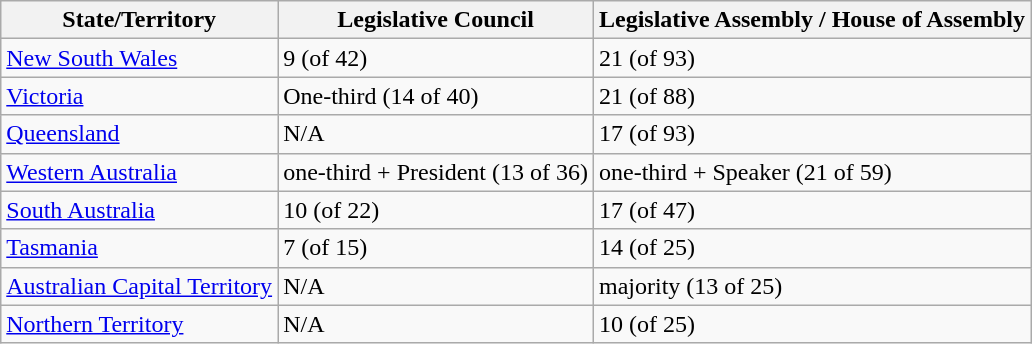<table class="wikitable">
<tr>
<th>State/Territory</th>
<th>Legislative Council</th>
<th>Legislative Assembly / House of Assembly</th>
</tr>
<tr>
<td><a href='#'>New South Wales</a></td>
<td>9 (of 42)</td>
<td>21 (of 93)</td>
</tr>
<tr>
<td><a href='#'>Victoria</a></td>
<td>One-third (14 of 40)</td>
<td>21 (of 88)</td>
</tr>
<tr>
<td><a href='#'>Queensland</a></td>
<td>N/A</td>
<td>17 (of 93)</td>
</tr>
<tr>
<td><a href='#'>Western Australia</a></td>
<td>one-third + President  (13 of 36)</td>
<td>one-third + Speaker  (21 of 59)</td>
</tr>
<tr>
<td><a href='#'>South Australia</a></td>
<td>10 (of 22)</td>
<td>17 (of 47)</td>
</tr>
<tr>
<td><a href='#'>Tasmania</a></td>
<td>7 (of 15)</td>
<td>14 (of 25)</td>
</tr>
<tr>
<td><a href='#'>Australian Capital Territory</a></td>
<td>N/A</td>
<td>majority (13 of 25)</td>
</tr>
<tr>
<td><a href='#'>Northern Territory</a></td>
<td>N/A</td>
<td>10 (of 25)</td>
</tr>
</table>
